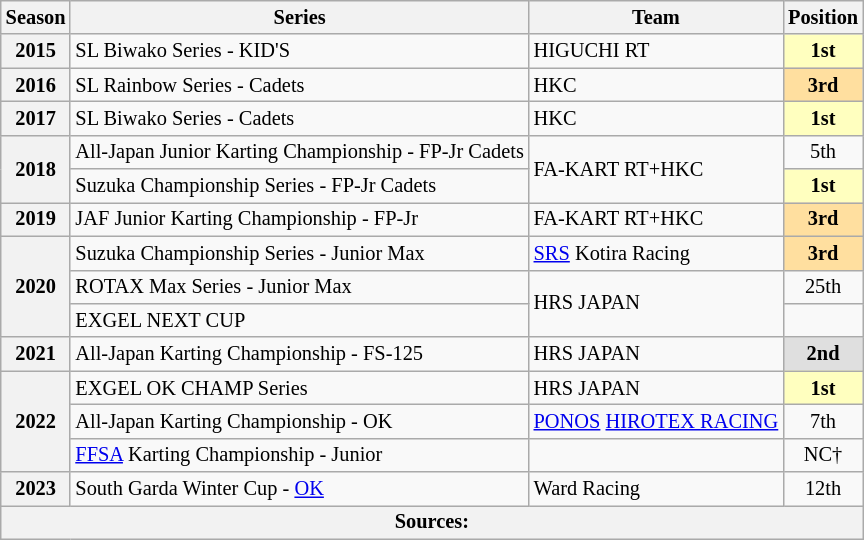<table class="wikitable" style="font-size: 85%; text-align:center">
<tr>
<th>Season</th>
<th>Series</th>
<th>Team</th>
<th>Position</th>
</tr>
<tr>
<th>2015</th>
<td align="left">SL Biwako Series - KID'S</td>
<td align="left">HIGUCHI RT</td>
<td style="background:#FFFFBF"><strong>1st</strong></td>
</tr>
<tr>
<th>2016</th>
<td align="left">SL Rainbow Series - Cadets</td>
<td align="left">HKC</td>
<td style="background:#FFDF9F"><strong>3rd</strong></td>
</tr>
<tr>
<th>2017</th>
<td align="left">SL Biwako Series - Cadets</td>
<td align="left">HKC</td>
<td style="background:#FFFFBF"><strong>1st</strong></td>
</tr>
<tr>
<th rowspan="2">2018</th>
<td align="left">All-Japan Junior Karting Championship - FP-Jr Cadets</td>
<td rowspan="2" align="left">FA-KART RT+HKC</td>
<td>5th</td>
</tr>
<tr>
<td align="left">Suzuka Championship Series - FP-Jr Cadets</td>
<td style="background:#FFFFBF"><strong>1st</strong></td>
</tr>
<tr>
<th>2019</th>
<td align="left">JAF Junior Karting Championship - FP-Jr</td>
<td align="left">FA-KART RT+HKC</td>
<td style="background:#FFDF9F"><strong>3rd</strong></td>
</tr>
<tr>
<th rowspan="3">2020</th>
<td align="left">Suzuka Championship Series - Junior Max</td>
<td align="left"><a href='#'>SRS</a> Kotira Racing</td>
<td style="background:#FFDF9F"><strong>3rd</strong></td>
</tr>
<tr>
<td align="left">ROTAX Max Series - Junior Max</td>
<td rowspan="2" align="left">HRS JAPAN</td>
<td>25th</td>
</tr>
<tr>
<td align="left">EXGEL NEXT CUP</td>
<td></td>
</tr>
<tr>
<th>2021</th>
<td align="left">All-Japan Karting Championship - FS-125</td>
<td align="left">HRS JAPAN</td>
<td style="background:#DFDFDF"><strong>2nd</strong></td>
</tr>
<tr>
<th rowspan="3">2022</th>
<td align="left">EXGEL OK CHAMP Series</td>
<td align="left">HRS JAPAN</td>
<td style="background:#FFFFBF"><strong>1st</strong></td>
</tr>
<tr>
<td align="left">All-Japan Karting Championship - OK</td>
<td align="left"><a href='#'>PONOS</a> <a href='#'>HIROTEX RACING</a></td>
<td>7th</td>
</tr>
<tr>
<td align="left"><a href='#'>FFSA</a> Karting Championship - Junior</td>
<td align="left"></td>
<td>NC†</td>
</tr>
<tr>
<th>2023</th>
<td align="left">South Garda Winter Cup - <a href='#'>OK</a></td>
<td align="left">Ward Racing</td>
<td>12th</td>
</tr>
<tr>
<th colspan="4">Sources:</th>
</tr>
</table>
